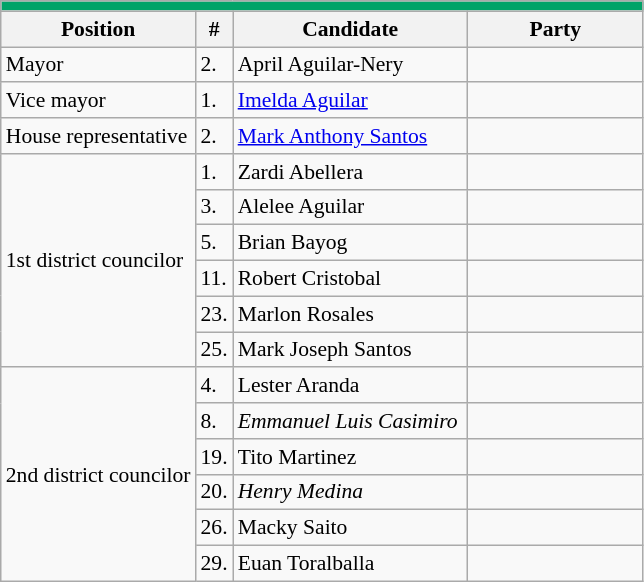<table class="wikitable" style="font-size:90%">
<tr>
<td colspan="5" bgcolor="#01A368"></td>
</tr>
<tr>
<th>Position</th>
<th>#</th>
<th width="150px">Candidate</th>
<th colspan="2" width="110px">Party</th>
</tr>
<tr>
<td>Mayor</td>
<td>2.</td>
<td>April Aguilar-Nery</td>
<td></td>
</tr>
<tr>
<td>Vice mayor</td>
<td>1.</td>
<td><a href='#'>Imelda Aguilar</a></td>
<td></td>
</tr>
<tr>
<td>House representative</td>
<td>2.</td>
<td><a href='#'>Mark Anthony Santos</a></td>
<td></td>
</tr>
<tr>
<td rowspan="6">1st district councilor</td>
<td>1.</td>
<td>Zardi Abellera</td>
<td></td>
</tr>
<tr>
<td>3.</td>
<td>Alelee Aguilar</td>
<td></td>
</tr>
<tr>
<td>5.</td>
<td>Brian Bayog</td>
<td></td>
</tr>
<tr>
<td>11.</td>
<td>Robert Cristobal</td>
<td></td>
</tr>
<tr>
<td>23.</td>
<td>Marlon Rosales</td>
<td></td>
</tr>
<tr>
<td>25.</td>
<td>Mark Joseph Santos</td>
<td></td>
</tr>
<tr>
<td rowspan="6">2nd district councilor</td>
<td>4.</td>
<td>Lester Aranda</td>
<td></td>
</tr>
<tr>
<td>8.</td>
<td><em>Emmanuel Luis Casimiro</em></td>
<td></td>
</tr>
<tr>
<td>19.</td>
<td>Tito Martinez</td>
<td></td>
</tr>
<tr>
<td>20.</td>
<td><em>Henry Medina</em></td>
<td></td>
</tr>
<tr>
<td>26.</td>
<td>Macky Saito</td>
<td></td>
</tr>
<tr>
<td>29.</td>
<td>Euan Toralballa</td>
<td></td>
</tr>
</table>
